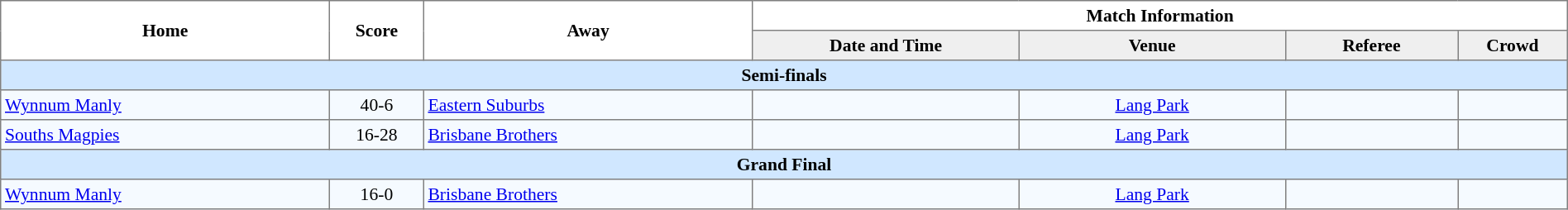<table width="100%" cellspacing="0" cellpadding="3" border="1" style="border-collapse:collapse; font-size:90%; text-align:center;">
<tr>
<th rowspan="2" width="21%">Home</th>
<th rowspan="2" width="6%">Score</th>
<th rowspan="2" width="21%">Away</th>
<th colspan="6">Match Information</th>
</tr>
<tr bgcolor="#EFEFEF">
<th width="17%">Date and Time</th>
<th width="17%">Venue</th>
<th width="11%">Referee</th>
<th width="7%">Crowd</th>
</tr>
<tr bgcolor="#D0E7FF">
<td colspan="7"><strong>Semi-finals</strong></td>
</tr>
<tr bgcolor="#F5FAFF">
<td align="left"> <a href='#'>Wynnum Manly</a></td>
<td>40-6</td>
<td align="left"> <a href='#'>Eastern Suburbs</a></td>
<td></td>
<td><a href='#'>Lang Park</a></td>
<td></td>
<td></td>
</tr>
<tr bgcolor="#F5FAFF">
<td align="left"> <a href='#'>Souths Magpies</a></td>
<td>16-28</td>
<td align="left"> <a href='#'>Brisbane Brothers</a></td>
<td></td>
<td><a href='#'>Lang Park</a></td>
<td></td>
<td></td>
</tr>
<tr bgcolor="#D0E7FF">
<td colspan="7"><strong>Grand Final</strong></td>
</tr>
<tr bgcolor="#F5FAFF">
<td align="left"> <a href='#'>Wynnum Manly</a></td>
<td>16-0</td>
<td align="left"> <a href='#'>Brisbane Brothers</a></td>
<td></td>
<td><a href='#'>Lang Park</a></td>
<td></td>
<td></td>
</tr>
</table>
